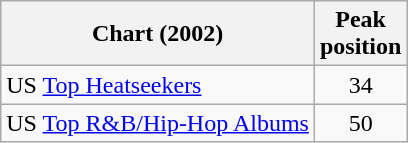<table class="wikitable sortable">
<tr>
<th>Chart (2002)</th>
<th>Peak<br>position</th>
</tr>
<tr>
<td>US <a href='#'>Top Heatseekers</a></td>
<td align="center">34</td>
</tr>
<tr>
<td>US <a href='#'>Top R&B/Hip-Hop Albums</a></td>
<td align="center">50</td>
</tr>
</table>
